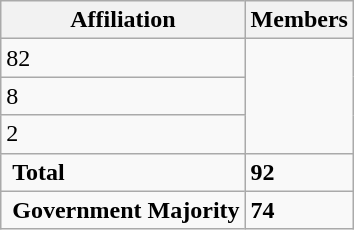<table class="wikitable">
<tr>
<th colspan="2">Affiliation</th>
<th>Members</th>
</tr>
<tr>
<td>82</td>
</tr>
<tr>
<td>8</td>
</tr>
<tr>
<td>2</td>
</tr>
<tr>
<td colspan="2" rowspan="1" align=left> <strong>Total</strong><br></td>
<td><strong>92</strong></td>
</tr>
<tr>
<td colspan="2" rowspan="1" align=left> <strong>Government Majority</strong><br></td>
<td><strong>74</strong></td>
</tr>
</table>
